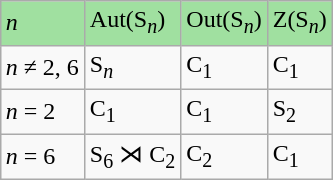<table class="wikitable" style="float:right;"  cellspacing="2">
<tr style="background:#a0e0a0;">
<td><em>n</em></td>
<td>Aut(S<sub><em>n</em></sub>)</td>
<td>Out(S<sub><em>n</em></sub>)</td>
<td>Z(S<sub><em>n</em></sub>)</td>
</tr>
<tr>
<td><em>n</em> ≠ 2, 6</td>
<td>S<sub><em>n</em></sub></td>
<td>C<sub>1</sub></td>
<td>C<sub>1</sub></td>
</tr>
<tr>
<td><em>n</em> = 2</td>
<td>C<sub>1</sub></td>
<td>C<sub>1</sub></td>
<td>S<sub>2</sub></td>
</tr>
<tr>
<td><em>n</em> = 6</td>
<td>S<sub>6</sub> ⋊ C<sub>2</sub></td>
<td>C<sub>2</sub></td>
<td>C<sub>1</sub></td>
</tr>
</table>
